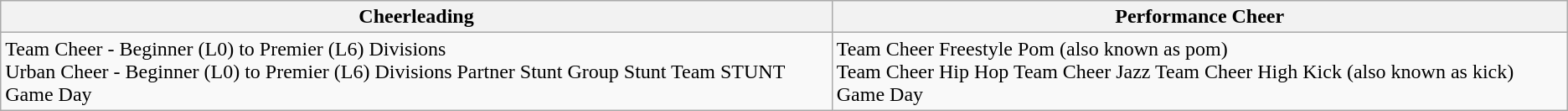<table class="wikitable">
<tr>
<th>Cheerleading</th>
<th>Performance Cheer</th>
</tr>
<tr>
<td>Team Cheer - Beginner (L0) to Premier (L6) Divisions<br>Urban Cheer - Beginner (L0) to Premier (L6) Divisions 
Partner Stunt 
Group Stunt
Team STUNT 
Game Day</td>
<td>Team Cheer Freestyle Pom (also known as pom)<br>Team Cheer Hip Hop
Team Cheer Jazz
Team Cheer High Kick (also known as kick)
Game Day</td>
</tr>
</table>
